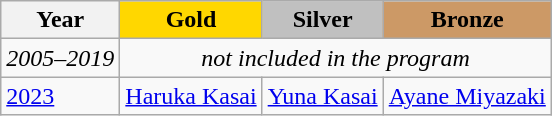<table class="wikitable">
<tr>
<th>Year</th>
<td align=center bgcolor=gold><strong>Gold</strong></td>
<td align=center bgcolor=silver><strong>Silver</strong></td>
<td align=center bgcolor=cc9966><strong>Bronze</strong></td>
</tr>
<tr>
<td><em>2005–2019</em></td>
<td colspan=3 align=center><em>not included in the program</em></td>
</tr>
<tr>
<td><a href='#'>2023</a></td>
<td> <a href='#'>Haruka Kasai</a></td>
<td> <a href='#'>Yuna Kasai</a></td>
<td> <a href='#'>Ayane Miyazaki</a></td>
</tr>
</table>
